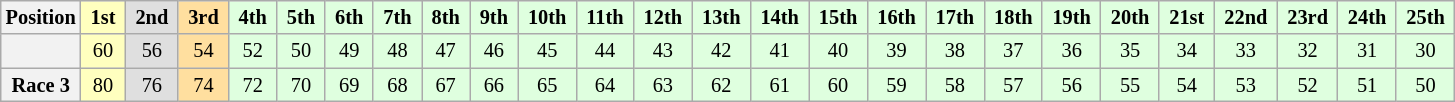<table class="wikitable" style="font-size:85%; text-align:center">
<tr>
<th>Position</th>
<td style="background:#ffffbf;"> <strong>1st</strong> </td>
<td style="background:#dfdfdf;"> <strong>2nd</strong> </td>
<td style="background:#ffdf9f;"> <strong>3rd</strong> </td>
<td style="background:#dfffdf;"> <strong>4th</strong> </td>
<td style="background:#dfffdf;"> <strong>5th</strong> </td>
<td style="background:#dfffdf;"> <strong>6th</strong> </td>
<td style="background:#dfffdf;"> <strong>7th</strong> </td>
<td style="background:#dfffdf;"> <strong>8th</strong> </td>
<td style="background:#dfffdf;"> <strong>9th</strong> </td>
<td style="background:#dfffdf;"> <strong>10th</strong> </td>
<td style="background:#dfffdf;"> <strong>11th</strong> </td>
<td style="background:#dfffdf;"> <strong>12th</strong> </td>
<td style="background:#dfffdf;"> <strong>13th</strong> </td>
<td style="background:#dfffdf;"> <strong>14th</strong> </td>
<td style="background:#dfffdf;"> <strong>15th</strong> </td>
<td style="background:#dfffdf;"> <strong>16th</strong> </td>
<td style="background:#dfffdf;"> <strong>17th</strong> </td>
<td style="background:#dfffdf;"> <strong>18th</strong> </td>
<td style="background:#dfffdf;"> <strong>19th</strong> </td>
<td style="background:#dfffdf;"> <strong>20th</strong> </td>
<td style="background:#dfffdf;"> <strong>21st</strong> </td>
<td style="background:#dfffdf;"> <strong>22nd</strong> </td>
<td style="background:#dfffdf;"> <strong>23rd</strong> </td>
<td style="background:#dfffdf;"> <strong>24th</strong> </td>
<td style="background:#dfffdf;"> <strong>25th</strong> </td>
</tr>
<tr>
<th></th>
<td style="background:#ffffbf;">60</td>
<td style="background:#dfdfdf;">56</td>
<td style="background:#ffdf9f;">54</td>
<td style="background:#dfffdf;">52</td>
<td style="background:#dfffdf;">50</td>
<td style="background:#dfffdf;">49</td>
<td style="background:#dfffdf;">48</td>
<td style="background:#dfffdf;">47</td>
<td style="background:#dfffdf;">46</td>
<td style="background:#dfffdf;">45</td>
<td style="background:#dfffdf;">44</td>
<td style="background:#dfffdf;">43</td>
<td style="background:#dfffdf;">42</td>
<td style="background:#dfffdf;">41</td>
<td style="background:#dfffdf;">40</td>
<td style="background:#dfffdf;">39</td>
<td style="background:#dfffdf;">38</td>
<td style="background:#dfffdf;">37</td>
<td style="background:#dfffdf;">36</td>
<td style="background:#dfffdf;">35</td>
<td style="background:#dfffdf;">34</td>
<td style="background:#dfffdf;">33</td>
<td style="background:#dfffdf;">32</td>
<td style="background:#dfffdf;">31</td>
<td style="background:#dfffdf;">30</td>
</tr>
<tr>
<th>Race 3</th>
<td style="background:#ffffbf;">80</td>
<td style="background:#dfdfdf;">76</td>
<td style="background:#ffdf9f;">74</td>
<td style="background:#dfffdf;">72</td>
<td style="background:#dfffdf;">70</td>
<td style="background:#dfffdf;">69</td>
<td style="background:#dfffdf;">68</td>
<td style="background:#dfffdf;">67</td>
<td style="background:#dfffdf;">66</td>
<td style="background:#dfffdf;">65</td>
<td style="background:#dfffdf;">64</td>
<td style="background:#dfffdf;">63</td>
<td style="background:#dfffdf;">62</td>
<td style="background:#dfffdf;">61</td>
<td style="background:#dfffdf;">60</td>
<td style="background:#dfffdf;">59</td>
<td style="background:#dfffdf;">58</td>
<td style="background:#dfffdf;">57</td>
<td style="background:#dfffdf;">56</td>
<td style="background:#dfffdf;">55</td>
<td style="background:#dfffdf;">54</td>
<td style="background:#dfffdf;">53</td>
<td style="background:#dfffdf;">52</td>
<td style="background:#dfffdf;">51</td>
<td style="background:#dfffdf;">50</td>
</tr>
</table>
